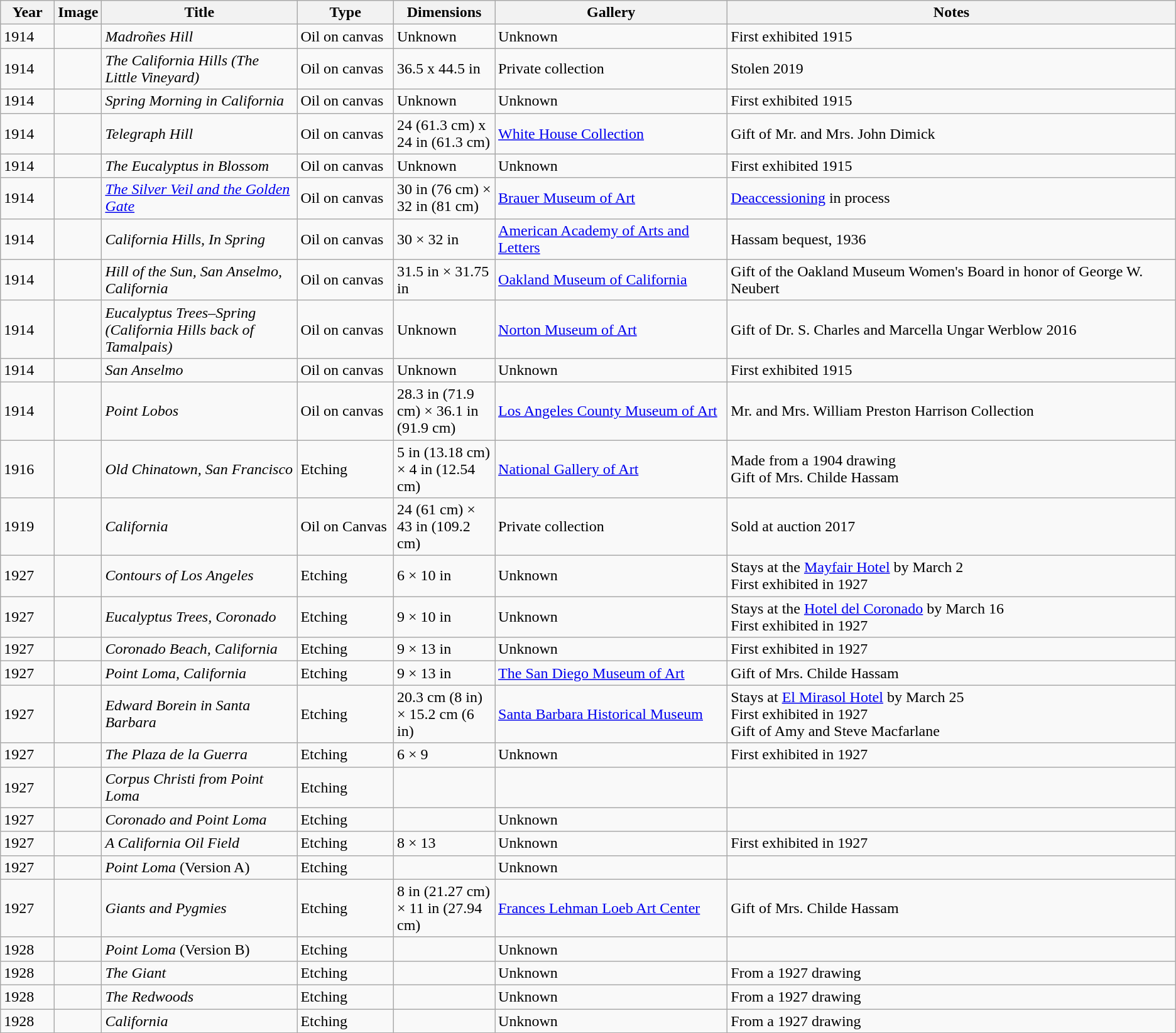<table class="wikitable sortable">
<tr>
<th style="width:50px">Year</th>
<th class="unsortable">Image</th>
<th style="width:200px">Title</th>
<th style="width:95px">Type</th>
<th style="width:100px">Dimensions</th>
<th>Gallery</th>
<th class="unsortable">Notes</th>
</tr>
<tr id="Table row 1">
<td>1914</td>
<td></td>
<td><em>Madroñes Hill</em></td>
<td>Oil on canvas</td>
<td>Unknown</td>
<td>Unknown</td>
<td>First exhibited 1915</td>
</tr>
<tr id="Table row 2">
<td>1914</td>
<td></td>
<td><em>The California Hills (The Little Vineyard)</em></td>
<td>Oil on canvas</td>
<td>36.5 x 44.5 in</td>
<td>Private collection</td>
<td>Stolen 2019</td>
</tr>
<tr id="Table row 3">
<td>1914</td>
<td></td>
<td><em>Spring Morning in California</em></td>
<td>Oil on canvas</td>
<td>Unknown</td>
<td>Unknown</td>
<td>First exhibited 1915</td>
</tr>
<tr id="Table row 4">
<td>1914</td>
<td></td>
<td><em>Telegraph Hill</em></td>
<td>Oil on canvas</td>
<td>24 (61.3 cm) x 24 in (61.3 cm)</td>
<td><a href='#'>White House Collection</a></td>
<td>Gift of Mr. and Mrs. John Dimick</td>
</tr>
<tr id="Table row 5">
<td>1914</td>
<td></td>
<td><em>The Eucalyptus in Blossom</em></td>
<td>Oil on canvas</td>
<td>Unknown</td>
<td>Unknown</td>
<td>First exhibited 1915</td>
</tr>
<tr id="Table row 6">
<td>1914</td>
<td></td>
<td><em><a href='#'>The Silver Veil and the Golden Gate</a></em></td>
<td>Oil on canvas</td>
<td>30 in (76 cm) × 32 in (81 cm)</td>
<td><a href='#'>Brauer Museum of Art</a></td>
<td><a href='#'>Deaccessioning</a> in process</td>
</tr>
<tr id="Table row 7">
<td>1914</td>
<td></td>
<td><em>California Hills, In Spring</em></td>
<td>Oil on canvas</td>
<td>30 × 32 in</td>
<td><a href='#'>American Academy of Arts and Letters</a></td>
<td>Hassam bequest, 1936</td>
</tr>
<tr id="Table row 8">
<td>1914</td>
<td></td>
<td><em>Hill of the Sun, San Anselmo, California</em></td>
<td>Oil on canvas</td>
<td>31.5 in × 31.75 in</td>
<td><a href='#'>Oakland Museum of California</a></td>
<td>Gift of the Oakland Museum Women's Board in honor of George W. Neubert</td>
</tr>
<tr id="Table row 9">
<td>1914</td>
<td></td>
<td><em>Eucalyptus Trees–Spring (California Hills back of Tamalpais)</em></td>
<td>Oil on canvas</td>
<td>Unknown</td>
<td><a href='#'>Norton Museum of Art</a></td>
<td>Gift of Dr. S. Charles and Marcella Ungar Werblow 2016</td>
</tr>
<tr id="Table row 10">
<td>1914</td>
<td></td>
<td><em>San Anselmo</em></td>
<td>Oil on canvas</td>
<td>Unknown</td>
<td>Unknown</td>
<td>First exhibited 1915</td>
</tr>
<tr id="Table row 11">
<td>1914</td>
<td></td>
<td><em>Point Lobos</em></td>
<td>Oil on canvas</td>
<td>28.3 in (71.9 cm) × 36.1 in (91.9 cm)</td>
<td><a href='#'>Los Angeles County Museum of Art</a></td>
<td>Mr. and Mrs. William Preston Harrison Collection</td>
</tr>
<tr id="Table row 12">
<td>1916</td>
<td></td>
<td><em>Old Chinatown, San Francisco</em></td>
<td>Etching</td>
<td>5  in (13.18 cm) × 4  in (12.54 cm)</td>
<td><a href='#'>National Gallery of Art</a></td>
<td>Made from a 1904 drawing<br> Gift of Mrs. Childe Hassam</td>
</tr>
<tr id="Table row 13">
<td>1919</td>
<td></td>
<td><em>California</em></td>
<td>Oil on Canvas</td>
<td>24 (61 cm) × 43 in (109.2 cm)</td>
<td>Private collection</td>
<td>Sold at auction 2017</td>
</tr>
<tr id="Table row 14">
<td>1927</td>
<td></td>
<td><em>Contours of Los Angeles</em></td>
<td>Etching</td>
<td>6 × 10 in</td>
<td>Unknown</td>
<td>Stays at the <a href='#'>Mayfair Hotel</a> by March 2<br>First exhibited in 1927</td>
</tr>
<tr id="Table row 15">
<td>1927</td>
<td></td>
<td><em>Eucalyptus Trees, Coronado</em></td>
<td>Etching</td>
<td>9 × 10 in</td>
<td>Unknown</td>
<td>Stays at the <a href='#'>Hotel del Coronado</a> by March 16<br> First exhibited in 1927</td>
</tr>
<tr id="Table row 16">
<td>1927</td>
<td></td>
<td><em>Coronado Beach, California</em></td>
<td>Etching</td>
<td>9 × 13 in</td>
<td>Unknown</td>
<td>First exhibited in 1927</td>
</tr>
<tr id="Table row 17">
<td>1927</td>
<td></td>
<td><em>Point Loma, California</em></td>
<td>Etching</td>
<td>9 × 13 in</td>
<td><a href='#'>The San Diego Museum of Art</a></td>
<td>Gift of Mrs. Childe Hassam</td>
</tr>
<tr id="Table row 18">
<td>1927</td>
<td></td>
<td><em>Edward Borein in Santa Barbara</em></td>
<td>Etching</td>
<td>20.3 cm (8 in) × 15.2 cm (6 in)</td>
<td><a href='#'>Santa Barbara Historical Museum</a></td>
<td>Stays at <a href='#'>El Mirasol Hotel</a> by March 25<br>First exhibited in 1927<br> Gift of Amy and Steve Macfarlane</td>
</tr>
<tr id="Table row 19">
<td>1927</td>
<td></td>
<td><em>The Plaza de la Guerra</em></td>
<td>Etching</td>
<td>6 × 9</td>
<td>Unknown</td>
<td>First exhibited in 1927</td>
</tr>
<tr id="Table row 20">
<td>1927</td>
<td></td>
<td><em>Corpus Christi from Point Loma</em></td>
<td>Etching</td>
<td></td>
<td></td>
<td></td>
</tr>
<tr id="Table row 21">
<td>1927</td>
<td></td>
<td><em>Coronado and Point Loma</em></td>
<td>Etching</td>
<td></td>
<td>Unknown</td>
<td></td>
</tr>
<tr id="Table row 22">
<td>1927</td>
<td></td>
<td><em>A California Oil Field</em></td>
<td>Etching</td>
<td>8  × 13</td>
<td>Unknown</td>
<td>First exhibited in 1927</td>
</tr>
<tr id="Table row 23">
<td>1927</td>
<td></td>
<td><em>Point Loma</em> (Version A)</td>
<td>Etching</td>
<td></td>
<td>Unknown</td>
<td></td>
</tr>
<tr id="Table row 24">
<td>1927</td>
<td></td>
<td><em>Giants and Pygmies</em></td>
<td>Etching</td>
<td>8  in (21.27 cm) × 11 in (27.94 cm)</td>
<td><a href='#'>Frances Lehman Loeb Art Center</a></td>
<td>Gift of Mrs. Childe Hassam</td>
</tr>
<tr id="Table row 25">
<td>1928</td>
<td></td>
<td><em>Point Loma</em> (Version B)</td>
<td>Etching</td>
<td></td>
<td>Unknown</td>
<td></td>
</tr>
<tr id="Table row 26">
<td>1928</td>
<td></td>
<td><em>The Giant</em></td>
<td>Etching</td>
<td></td>
<td>Unknown</td>
<td>From a 1927 drawing</td>
</tr>
<tr id="Table row 27">
<td>1928</td>
<td></td>
<td><em>The Redwoods</em></td>
<td>Etching</td>
<td></td>
<td>Unknown</td>
<td>From a 1927 drawing</td>
</tr>
<tr id="Table row 28">
<td>1928</td>
<td></td>
<td><em>California</em></td>
<td>Etching</td>
<td></td>
<td>Unknown</td>
<td>From a 1927 drawing</td>
</tr>
</table>
